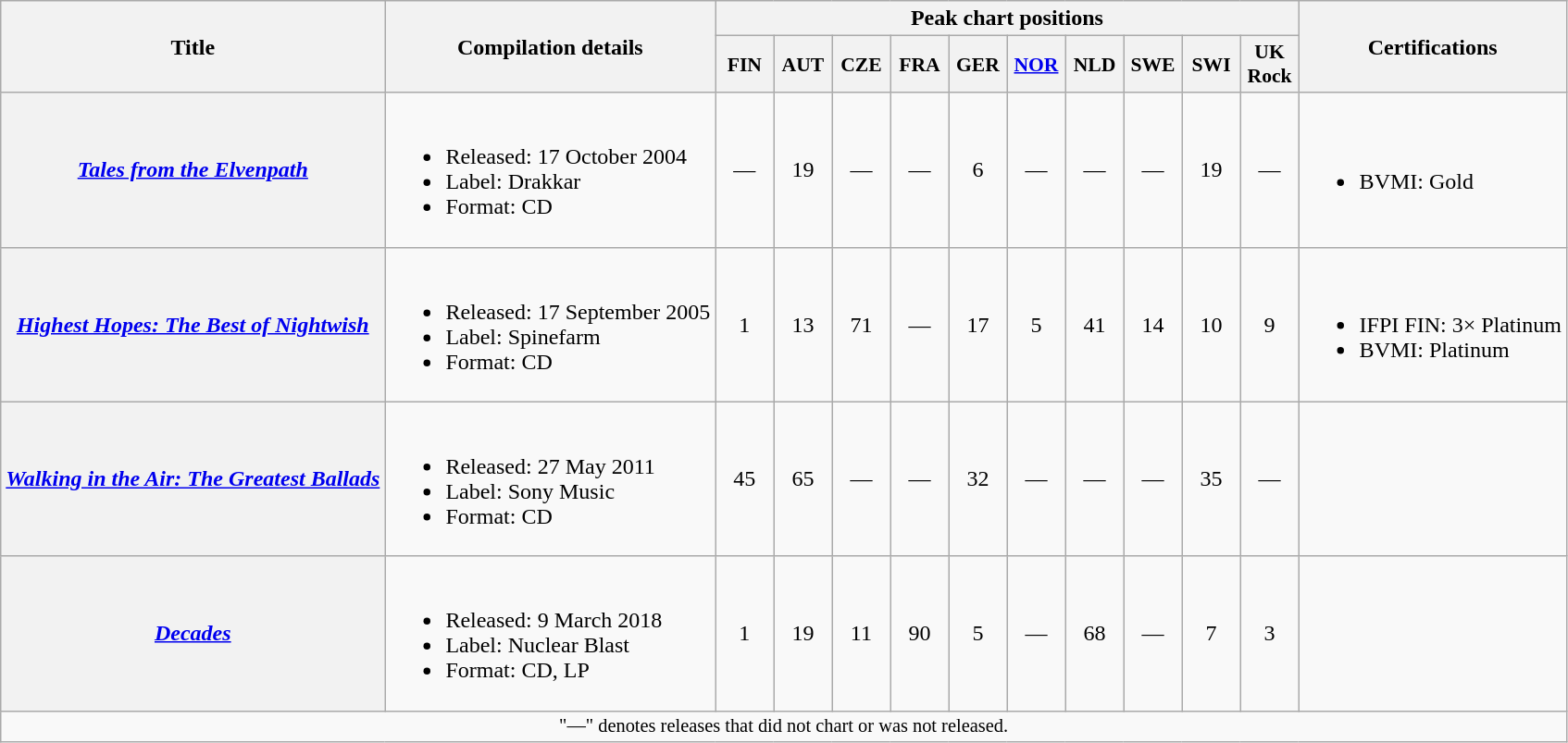<table class="wikitable plainrowheaders">
<tr>
<th scope="col" rowspan="2">Title</th>
<th scope="col" rowspan="2">Compilation details</th>
<th scope="col" colspan="10">Peak chart positions</th>
<th scope="col" rowspan="2">Certifications</th>
</tr>
<tr>
<th scope="col" style="width:2.45em;font-size:90%;">FIN<br></th>
<th scope="col" style="width:2.45em;font-size:90%;">AUT<br></th>
<th scope="col" style="width:2.45em;font-size:90%;">CZE<br></th>
<th scope="col" style="width:2.45em;font-size:90%;">FRA<br></th>
<th scope="col" style="width:2.45em;font-size:90%;">GER<br></th>
<th scope="col" style="width:2.45em;font-size:90%;"><a href='#'>NOR</a><br></th>
<th scope="col" style="width:2.45em;font-size:90%;">NLD<br></th>
<th scope="col" style="width:2.45em;font-size:90%;">SWE<br></th>
<th scope="col" style="width:2.45em;font-size:90%;">SWI<br></th>
<th scope="col" style="width:2.45em;font-size:90%;">UK<br>Rock<br></th>
</tr>
<tr>
<th scope="row"><em><a href='#'>Tales from the Elvenpath</a></em></th>
<td><br><ul><li>Released: 17 October 2004</li><li>Label: Drakkar</li><li>Format: CD</li></ul></td>
<td align="center">—</td>
<td align="center">19</td>
<td align="center">—</td>
<td align="center">—</td>
<td align="center">6</td>
<td align="center">—</td>
<td align="center">—</td>
<td align="center">—</td>
<td align="center">19</td>
<td align="center">—</td>
<td><br><ul><li>BVMI: Gold</li></ul></td>
</tr>
<tr>
<th scope="row"><em><a href='#'>Highest Hopes: The Best of Nightwish</a></em></th>
<td><br><ul><li>Released: 17 September 2005</li><li>Label: Spinefarm</li><li>Format: CD</li></ul></td>
<td align="center">1</td>
<td align="center">13</td>
<td align="center">71</td>
<td align="center">—</td>
<td align="center">17</td>
<td align="center">5</td>
<td align="center">41</td>
<td align="center">14</td>
<td align="center">10</td>
<td align="center">9</td>
<td><br><ul><li>IFPI FIN: 3× Platinum</li><li>BVMI: Platinum</li></ul></td>
</tr>
<tr>
<th scope="row"><em><a href='#'>Walking in the Air: The Greatest Ballads</a></em></th>
<td><br><ul><li>Released: 27 May 2011</li><li>Label: Sony Music</li><li>Format: CD</li></ul></td>
<td align="center">45</td>
<td align="center">65</td>
<td align="center">—</td>
<td align="center">—</td>
<td align="center">32</td>
<td align="center">—</td>
<td align="center">—</td>
<td align="center">—</td>
<td align="center">35</td>
<td align="center">—</td>
<td></td>
</tr>
<tr>
<th scope="row"><em><a href='#'>Decades</a></em></th>
<td><br><ul><li>Released: 9 March 2018</li><li>Label: Nuclear Blast</li><li>Format: CD, LP</li></ul></td>
<td align="center">1</td>
<td align="center">19</td>
<td align="center">11</td>
<td align="center">90</td>
<td align="center">5</td>
<td align="center">—</td>
<td align="center">68</td>
<td align="center">—</td>
<td align="center">7</td>
<td align="center">3</td>
<td></td>
</tr>
<tr>
<td colspan="100" style="font-size:85%; text-align: center">"—" denotes releases that did not chart or was not released.</td>
</tr>
</table>
